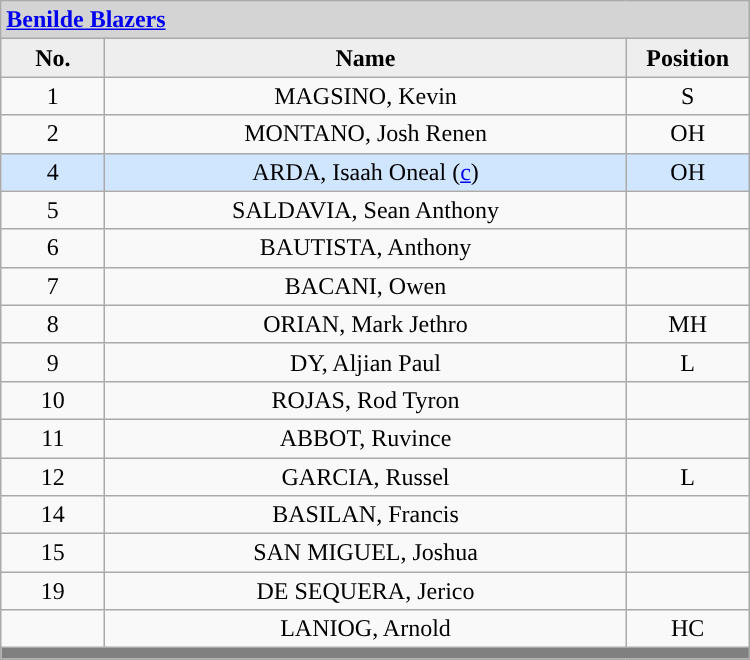<table class='wikitable mw-collapsible mw-collapsed' style="text-align: center; width: 500px; border: none">
<tr>
<th style="background:#D4D4D4; text-align:left;" colspan=3><a href='#'>Benilde Blazers</a></th>
</tr>
<tr style="background:#EEEEEE; font-weight:bold;">
<td width=10%>No.</td>
<td width=50%>Name</td>
<td width=10%>Position</td>
</tr>
<tr>
<td align=center>1</td>
<td>MAGSINO, Kevin</td>
<td align=center>S</td>
</tr>
<tr>
<td align=center>2</td>
<td>MONTANO, Josh Renen</td>
<td align=center>OH</td>
</tr>
<tr style="background: #D0E6FF">
<td align=center>4</td>
<td>ARDA, Isaah Oneal (<a href='#'>c</a>)</td>
<td align=center>OH</td>
</tr>
<tr>
<td align=center>5</td>
<td>SALDAVIA, Sean Anthony</td>
<td align=center></td>
</tr>
<tr>
<td align=center>6</td>
<td>BAUTISTA, Anthony</td>
<td align=center></td>
</tr>
<tr>
<td align=center>7</td>
<td>BACANI, Owen</td>
<td align=center></td>
</tr>
<tr>
<td align=center>8</td>
<td>ORIAN, Mark Jethro</td>
<td align=center>MH</td>
</tr>
<tr>
<td align=center>9</td>
<td>DY, Aljian Paul</td>
<td align=center>L</td>
</tr>
<tr>
<td align=center>10</td>
<td>ROJAS, Rod Tyron</td>
<td align=center></td>
</tr>
<tr>
<td align=center>11</td>
<td>ABBOT, Ruvince</td>
<td align=center></td>
</tr>
<tr>
<td align=center>12</td>
<td>GARCIA, Russel</td>
<td align=center>L</td>
</tr>
<tr>
<td align=center>14</td>
<td>BASILAN, Francis</td>
<td align=center></td>
</tr>
<tr>
<td align=center>15</td>
<td>SAN MIGUEL, Joshua</td>
<td align=center></td>
</tr>
<tr>
<td align=center>19</td>
<td>DE SEQUERA, Jerico</td>
<td align=center></td>
</tr>
<tr>
<td align=center></td>
<td>LANIOG, Arnold</td>
<td align=center>HC</td>
</tr>
<tr>
<th style='background: grey;' colspan=3></th>
</tr>
</table>
